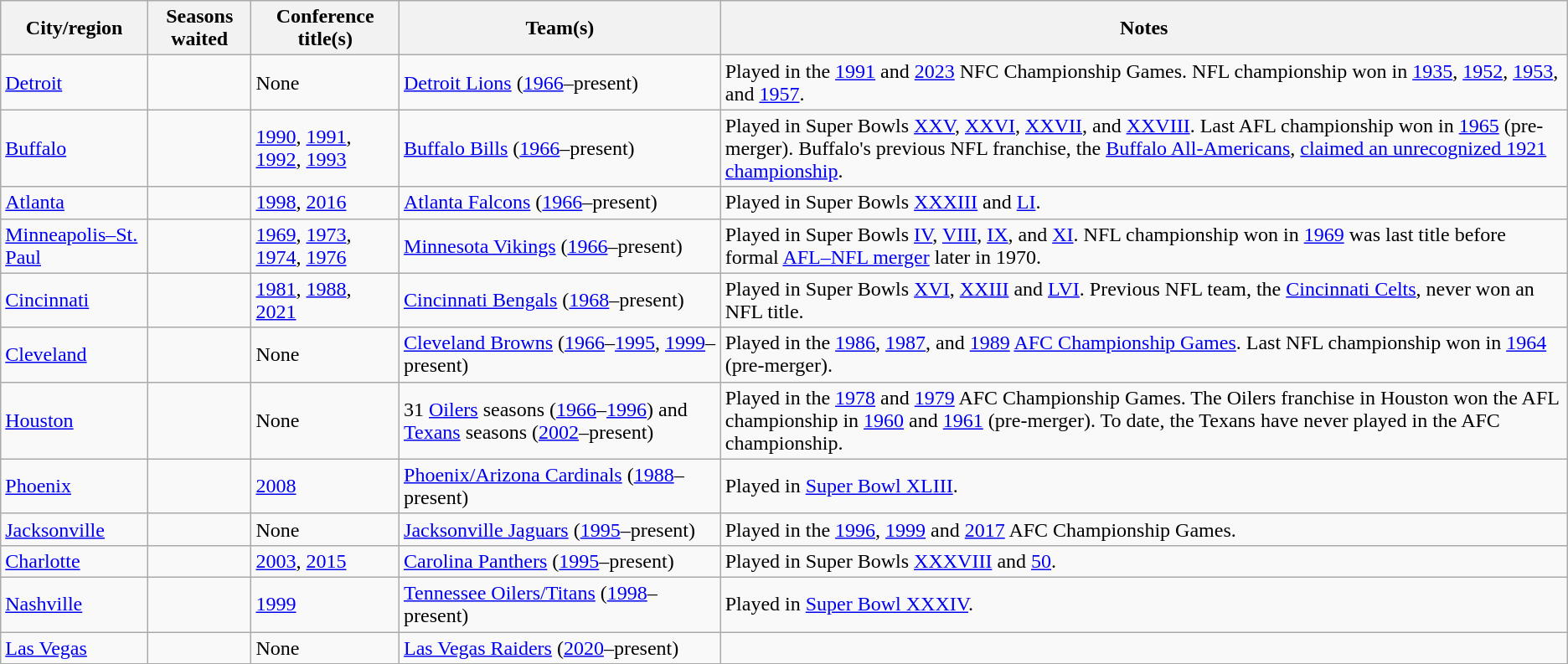<table class="wikitable">
<tr>
<th>City/region</th>
<th>Seasons waited</th>
<th>Conference title(s)</th>
<th>Team(s)</th>
<th>Notes   </th>
</tr>
<tr>
<td><a href='#'>Detroit</a></td>
<td></td>
<td>None</td>
<td><a href='#'>Detroit Lions</a> (<a href='#'>1966</a>–present)</td>
<td>Played in the <a href='#'>1991</a> and <a href='#'>2023</a> NFC Championship Games. NFL championship won in <a href='#'>1935</a>, <a href='#'>1952</a>,  <a href='#'>1953</a>, and <a href='#'>1957</a>.</td>
</tr>
<tr>
<td><a href='#'>Buffalo</a></td>
<td></td>
<td><a href='#'>1990</a>, <a href='#'>1991</a>, <a href='#'>1992</a>, <a href='#'>1993</a></td>
<td><a href='#'>Buffalo Bills</a> (<a href='#'>1966</a>–present)</td>
<td>Played in Super Bowls <a href='#'>XXV</a>, <a href='#'>XXVI</a>, <a href='#'>XXVII</a>, and <a href='#'>XXVIII</a>. Last AFL championship won in <a href='#'>1965</a> (pre-merger). Buffalo's previous NFL franchise, the <a href='#'>Buffalo All-Americans</a>, <a href='#'>claimed an unrecognized 1921 championship</a>.</td>
</tr>
<tr>
<td><a href='#'>Atlanta</a></td>
<td></td>
<td><a href='#'>1998</a>, <a href='#'>2016</a></td>
<td><a href='#'>Atlanta Falcons</a> (<a href='#'>1966</a>–present)</td>
<td>Played in Super Bowls <a href='#'>XXXIII</a> and <a href='#'>LI</a>.</td>
</tr>
<tr>
<td><a href='#'>Minneapolis–St. Paul</a></td>
<td></td>
<td><a href='#'>1969</a>, <a href='#'>1973</a>, <a href='#'>1974</a>, <a href='#'>1976</a></td>
<td><a href='#'>Minnesota Vikings</a> (<a href='#'>1966</a>–present)</td>
<td>Played in Super Bowls <a href='#'>IV</a>, <a href='#'>VIII</a>, <a href='#'>IX</a>, and <a href='#'>XI</a>. NFL championship won in <a href='#'>1969</a> was last title before formal <a href='#'>AFL–NFL merger</a> later in 1970.</td>
</tr>
<tr>
<td><a href='#'>Cincinnati</a></td>
<td></td>
<td><a href='#'>1981</a>, <a href='#'>1988</a>, <a href='#'>2021</a></td>
<td><a href='#'>Cincinnati Bengals</a> (<a href='#'>1968</a>–present)</td>
<td>Played in Super Bowls <a href='#'>XVI</a>, <a href='#'>XXIII</a> and <a href='#'>LVI</a>. Previous NFL team, the <a href='#'>Cincinnati Celts</a>, never won an NFL title.</td>
</tr>
<tr>
<td><a href='#'>Cleveland</a></td>
<td></td>
<td>None</td>
<td><a href='#'>Cleveland Browns</a> (<a href='#'>1966</a>–<a href='#'>1995</a>, <a href='#'>1999</a>–present)</td>
<td>Played in the <a href='#'>1986</a>, <a href='#'>1987</a>, and <a href='#'>1989</a> <a href='#'>AFC Championship Games</a>.  Last NFL championship won in <a href='#'>1964</a> (pre-merger).</td>
</tr>
<tr>
<td><a href='#'>Houston</a></td>
<td></td>
<td>None</td>
<td>31 <a href='#'>Oilers</a> seasons (<a href='#'>1966</a>–<a href='#'>1996</a>) and  <a href='#'>Texans</a> seasons (<a href='#'>2002</a>–present)</td>
<td>Played in the <a href='#'>1978</a> and <a href='#'>1979</a> AFC Championship Games. The Oilers franchise in Houston won the AFL championship in <a href='#'>1960</a> and <a href='#'>1961</a> (pre-merger). To date, the Texans have never played in the AFC championship.</td>
</tr>
<tr>
<td><a href='#'>Phoenix</a></td>
<td></td>
<td><a href='#'>2008</a></td>
<td><a href='#'>Phoenix/Arizona Cardinals</a> (<a href='#'>1988</a>–present)</td>
<td>Played in <a href='#'>Super Bowl XLIII</a>.</td>
</tr>
<tr>
<td><a href='#'>Jacksonville</a></td>
<td></td>
<td>None</td>
<td><a href='#'>Jacksonville Jaguars</a> (<a href='#'>1995</a>–present)</td>
<td>Played in the <a href='#'>1996</a>, <a href='#'>1999</a> and <a href='#'>2017</a> AFC Championship Games.</td>
</tr>
<tr>
<td><a href='#'>Charlotte</a></td>
<td></td>
<td><a href='#'>2003</a>, <a href='#'>2015</a></td>
<td><a href='#'>Carolina Panthers</a> (<a href='#'>1995</a>–present)</td>
<td>Played in Super Bowls <a href='#'>XXXVIII</a> and <a href='#'>50</a>.</td>
</tr>
<tr>
<td><a href='#'>Nashville</a></td>
<td></td>
<td><a href='#'>1999</a></td>
<td><a href='#'>Tennessee Oilers/Titans</a> (<a href='#'>1998</a>–present)</td>
<td>Played in <a href='#'>Super Bowl XXXIV</a>.</td>
</tr>
<tr>
<td><a href='#'>Las Vegas</a></td>
<td></td>
<td>None</td>
<td><a href='#'>Las Vegas Raiders</a> (<a href='#'>2020</a>–present)</td>
<td></td>
</tr>
</table>
